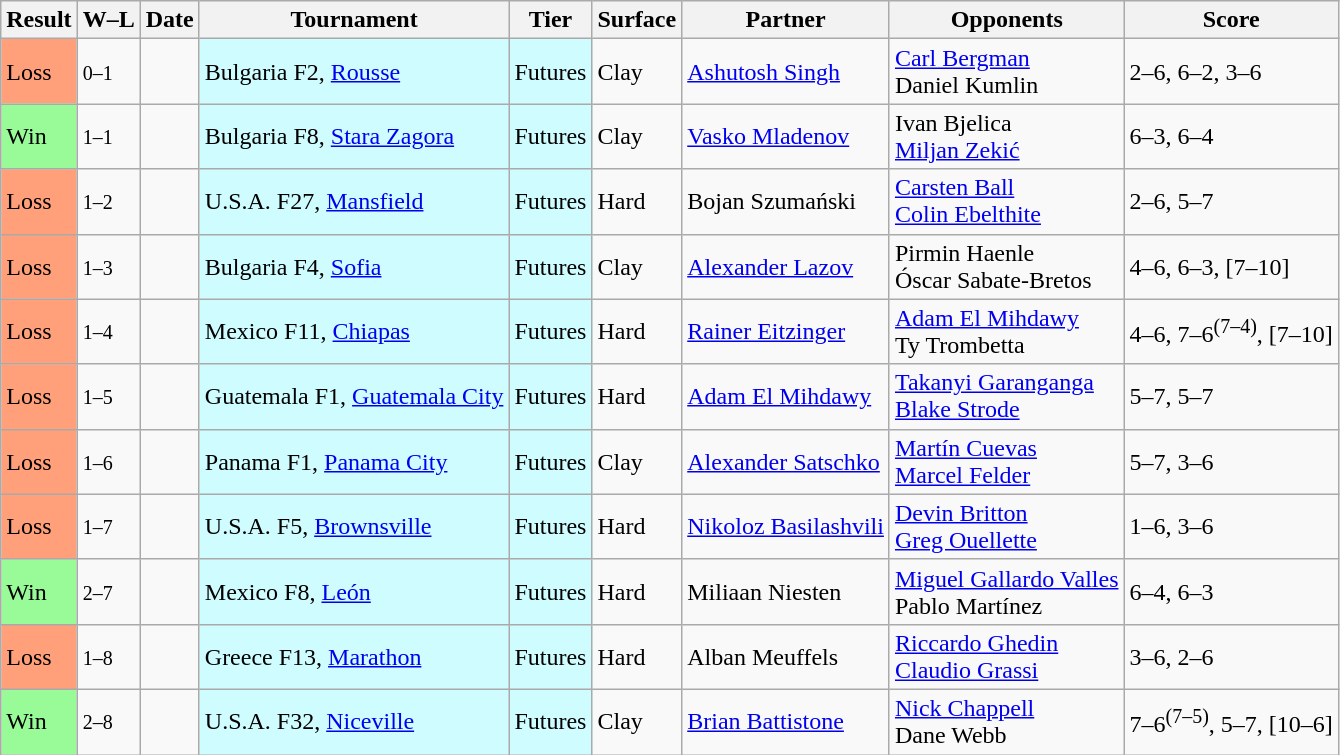<table class="sortable wikitable">
<tr>
<th>Result</th>
<th class="unsortable">W–L</th>
<th>Date</th>
<th>Tournament</th>
<th>Tier</th>
<th>Surface</th>
<th>Partner</th>
<th>Opponents</th>
<th class="unsortable">Score</th>
</tr>
<tr>
<td bgcolor=#FFA07A>Loss</td>
<td><small>0–1</small></td>
<td></td>
<td style="background:#cffcff;">Bulgaria F2, <a href='#'>Rousse</a></td>
<td style="background:#cffcff;">Futures</td>
<td>Clay</td>
<td> <a href='#'>Ashutosh Singh</a></td>
<td> <a href='#'>Carl Bergman</a><br> Daniel Kumlin</td>
<td>2–6, 6–2, 3–6</td>
</tr>
<tr>
<td bgcolor=#98fb98>Win</td>
<td><small>1–1</small></td>
<td></td>
<td style="background:#cffcff;">Bulgaria F8, <a href='#'>Stara Zagora</a></td>
<td style="background:#cffcff;">Futures</td>
<td>Clay</td>
<td> <a href='#'>Vasko Mladenov</a></td>
<td> Ivan Bjelica<br> <a href='#'>Miljan Zekić</a></td>
<td>6–3, 6–4</td>
</tr>
<tr>
<td bgcolor=#FFA07A>Loss</td>
<td><small>1–2</small></td>
<td></td>
<td style="background:#cffcff;">U.S.A. F27, <a href='#'>Mansfield</a></td>
<td style="background:#cffcff;">Futures</td>
<td>Hard</td>
<td> Bojan Szumański</td>
<td> <a href='#'>Carsten Ball</a><br> <a href='#'>Colin Ebelthite</a></td>
<td>2–6, 5–7</td>
</tr>
<tr>
<td bgcolor=#FFA07A>Loss</td>
<td><small>1–3</small></td>
<td></td>
<td style="background:#cffcff;">Bulgaria F4, <a href='#'>Sofia</a></td>
<td style="background:#cffcff;">Futures</td>
<td>Clay</td>
<td> <a href='#'>Alexander Lazov</a></td>
<td> Pirmin Haenle<br> Óscar Sabate-Bretos</td>
<td>4–6, 6–3, [7–10]</td>
</tr>
<tr>
<td bgcolor=#FFA07A>Loss</td>
<td><small>1–4</small></td>
<td></td>
<td style="background:#cffcff;">Mexico F11, <a href='#'>Chiapas</a></td>
<td style="background:#cffcff;">Futures</td>
<td>Hard</td>
<td> <a href='#'>Rainer Eitzinger</a></td>
<td> <a href='#'>Adam El Mihdawy</a><br> Ty Trombetta</td>
<td>4–6, 7–6<sup>(7–4)</sup>, [7–10]</td>
</tr>
<tr>
<td bgcolor=#FFA07A>Loss</td>
<td><small>1–5</small></td>
<td></td>
<td style="background:#cffcff;">Guatemala F1, <a href='#'>Guatemala City</a></td>
<td style="background:#cffcff;">Futures</td>
<td>Hard</td>
<td> <a href='#'>Adam El Mihdawy</a></td>
<td> <a href='#'>Takanyi Garanganga</a><br> <a href='#'>Blake Strode</a></td>
<td>5–7, 5–7</td>
</tr>
<tr>
<td bgcolor=#FFA07A>Loss</td>
<td><small>1–6</small></td>
<td></td>
<td style="background:#cffcff;">Panama F1, <a href='#'>Panama City</a></td>
<td style="background:#cffcff;">Futures</td>
<td>Clay</td>
<td> <a href='#'>Alexander Satschko</a></td>
<td> <a href='#'>Martín Cuevas</a><br> <a href='#'>Marcel Felder</a></td>
<td>5–7, 3–6</td>
</tr>
<tr>
<td bgcolor=#FFA07A>Loss</td>
<td><small>1–7</small></td>
<td></td>
<td style="background:#cffcff;">U.S.A. F5, <a href='#'>Brownsville</a></td>
<td style="background:#cffcff;">Futures</td>
<td>Hard</td>
<td> <a href='#'>Nikoloz Basilashvili</a></td>
<td> <a href='#'>Devin Britton</a><br> <a href='#'>Greg Ouellette</a></td>
<td>1–6, 3–6</td>
</tr>
<tr>
<td bgcolor=#98fb98>Win</td>
<td><small>2–7</small></td>
<td></td>
<td style="background:#cffcff;">Mexico F8, <a href='#'>León</a></td>
<td style="background:#cffcff;">Futures</td>
<td>Hard</td>
<td> Miliaan Niesten</td>
<td> <a href='#'>Miguel Gallardo Valles</a><br> Pablo Martínez</td>
<td>6–4, 6–3</td>
</tr>
<tr>
<td bgcolor=#FFA07A>Loss</td>
<td><small>1–8</small></td>
<td></td>
<td style="background:#cffcff;">Greece F13, <a href='#'>Marathon</a></td>
<td style="background:#cffcff;">Futures</td>
<td>Hard</td>
<td> Alban Meuffels</td>
<td> <a href='#'>Riccardo Ghedin</a><br> <a href='#'>Claudio Grassi</a></td>
<td>3–6, 2–6</td>
</tr>
<tr>
<td bgcolor=#98fb98>Win</td>
<td><small>2–8</small></td>
<td></td>
<td style="background:#cffcff;">U.S.A. F32, <a href='#'>Niceville</a></td>
<td style="background:#cffcff;">Futures</td>
<td>Clay</td>
<td> <a href='#'>Brian Battistone</a></td>
<td> <a href='#'>Nick Chappell</a><br> Dane Webb</td>
<td>7–6<sup>(7–5)</sup>, 5–7, [10–6]</td>
</tr>
</table>
